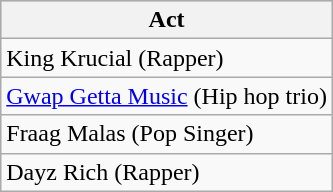<table class="wikitable">
<tr style="background:#ccc;">
<th style="text-align:center;">Act</th>
</tr>
<tr>
<td>King Krucial (Rapper)</td>
</tr>
<tr>
<td><a href='#'>Gwap Getta Music</a> (Hip hop trio)</td>
</tr>
<tr>
<td>Fraag Malas (Pop Singer)</td>
</tr>
<tr>
<td>Dayz Rich (Rapper)</td>
</tr>
</table>
